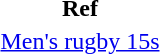<table>
<tr>
<th>Ref</th>
</tr>
<tr>
<td><a href='#'>Men's rugby 15s</a></td>
<td align=center></td>
<td align=center></td>
<td align=center></td>
<td align=center></td>
</tr>
</table>
